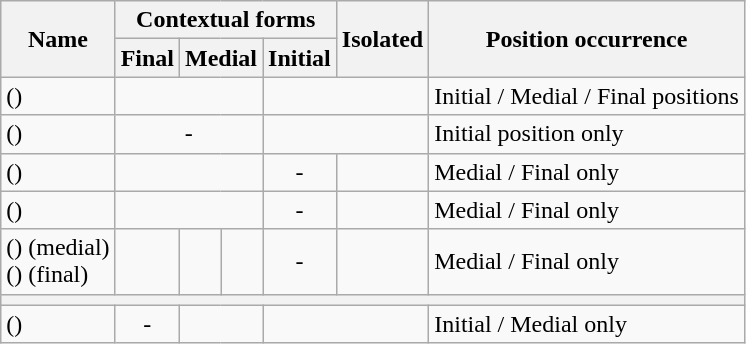<table class="wikitable">
<tr>
<th rowspan="2">Name</th>
<th colspan="4">Contextual forms</th>
<th rowspan="2">Isolated</th>
<th rowspan="2">Position occurrence</th>
</tr>
<tr>
<th>Final</th>
<th colspan="2">Medial</th>
<th>Initial</th>
</tr>
<tr>
<td> ()</td>
<td colspan="3" style="text-align:center"></td>
<td colspan="2" style="text-align:center"><span><small></small></span></td>
<td>Initial / Medial / Final positions</td>
</tr>
<tr>
<td> ()</td>
<td colspan="3" style="text-align:center">-</td>
<td colspan="2" style="text-align:center"><span><small></small></span></td>
<td>Initial position only</td>
</tr>
<tr>
<td> ()</td>
<td colspan="3" style="text-align:center"></td>
<td style="text-align:center">-</td>
<td style="text-align:center"><span><small></small></span></td>
<td>Medial / Final only</td>
</tr>
<tr>
<td> ()</td>
<td colspan="3" style="text-align:center"></td>
<td style="text-align:center">-</td>
<td style="text-align:center"><span><small></small></span></td>
<td>Medial / Final only</td>
</tr>
<tr>
<td> () (medial)<br> () (final)</td>
<td style="text-align:center"></td>
<td style="text-align:center"></td>
<td></td>
<td style="text-align:center">-</td>
<td style="text-align:center"></td>
<td>Medial / Final only</td>
</tr>
<tr>
<th colspan="7"></th>
</tr>
<tr>
<td> ()</td>
<td style="text-align:center">-</td>
<td colspan="2" style="text-align:center"></td>
<td colspan="2" style="text-align:center"><span><small></small></span></td>
<td>Initial / Medial only</td>
</tr>
</table>
